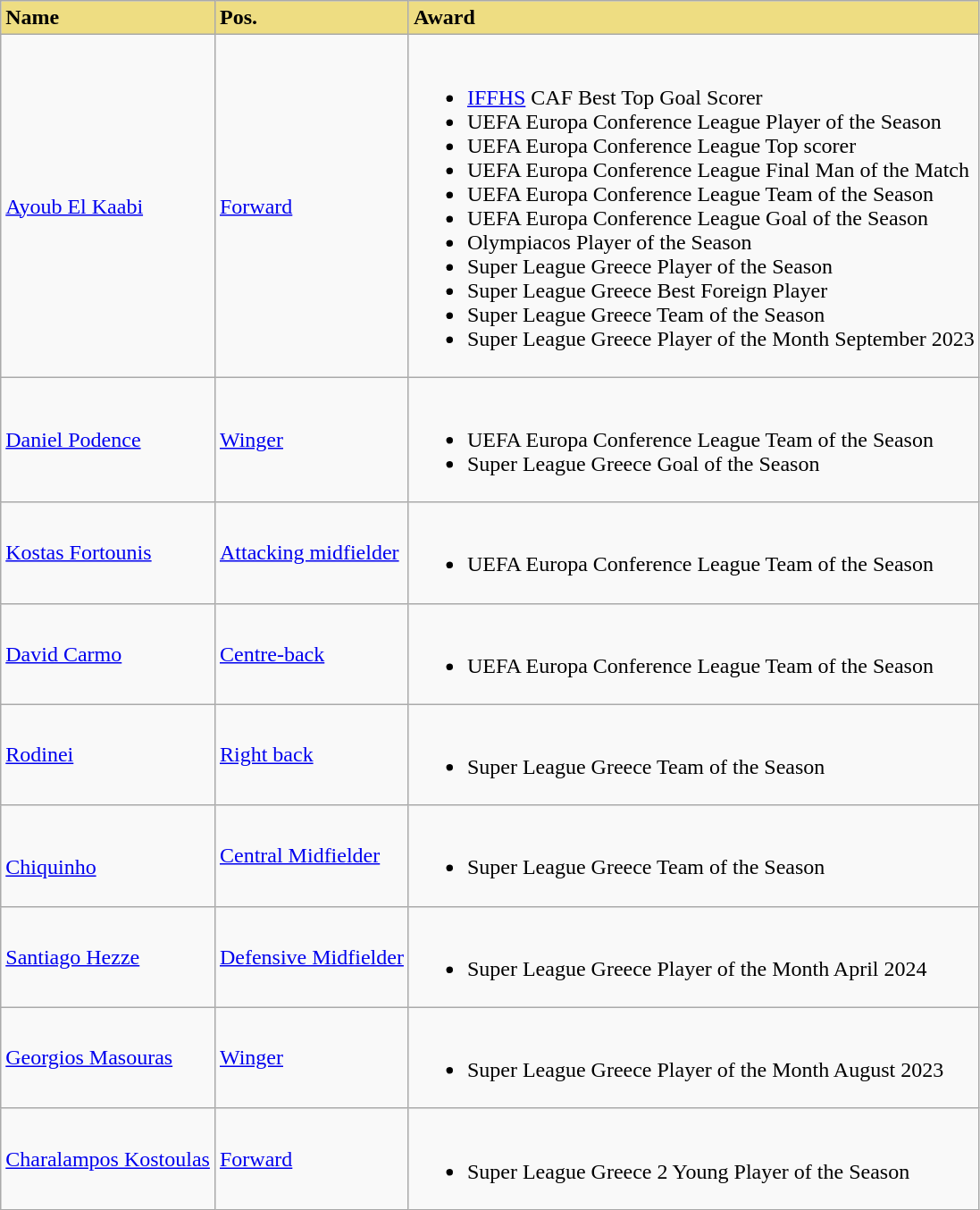<table class="wikitable">
<tr>
<td style="background-color: #eedd82"><strong>Name</strong></td>
<td style="background-color: #eedd82"><strong>Pos.</strong></td>
<td style="background-color: #eedd82"><strong>Award</strong></td>
</tr>
<tr>
<td> <a href='#'>Ayoub El Kaabi</a></td>
<td><a href='#'>Forward</a></td>
<td><br><ul><li><a href='#'>IFFHS</a> CAF Best Top Goal Scorer</li><li>UEFA Europa Conference League Player of the Season</li><li>UEFA Europa Conference League Top scorer</li><li>UEFA Europa Conference League Final Man of the Match</li><li>UEFA Europa Conference League Team of the Season</li><li>UEFA Europa Conference League Goal of the Season</li><li>Olympiacos Player of the Season</li><li>Super League Greece Player of the Season</li><li>Super League Greece Best Foreign Player</li><li>Super League Greece Team of the Season</li><li>Super League Greece Player of the Month September 2023</li></ul></td>
</tr>
<tr>
<td> <a href='#'>Daniel Podence</a></td>
<td><a href='#'>Winger</a></td>
<td><br><ul><li>UEFA Europa Conference League Team of the Season</li><li>Super League Greece Goal of the Season</li></ul></td>
</tr>
<tr>
<td> <a href='#'>Kostas Fortounis</a></td>
<td><a href='#'>Attacking midfielder</a></td>
<td><br><ul><li>UEFA Europa Conference League Team of the Season</li></ul></td>
</tr>
<tr>
<td> <a href='#'>David Carmo</a></td>
<td><a href='#'>Centre-back</a></td>
<td><br><ul><li>UEFA Europa Conference League Team of the Season</li></ul></td>
</tr>
<tr>
<td> <a href='#'>Rodinei</a></td>
<td><a href='#'>Right back</a></td>
<td><br><ul><li>Super League Greece Team of the Season</li></ul></td>
</tr>
<tr>
<td><br><a href='#'>Chiquinho</a></td>
<td><a href='#'>Central Midfielder</a></td>
<td><br><ul><li>Super League Greece Team of the Season</li></ul></td>
</tr>
<tr>
<td> <a href='#'>Santiago Hezze</a></td>
<td><a href='#'>Defensive Midfielder</a></td>
<td><br><ul><li>Super League Greece Player of the Month April 2024</li></ul></td>
</tr>
<tr>
<td> <a href='#'>Georgios Masouras</a></td>
<td><a href='#'>Winger</a></td>
<td><br><ul><li>Super League Greece Player of the Month August 2023</li></ul></td>
</tr>
<tr>
<td> <a href='#'>Charalampos Kostoulas</a></td>
<td><a href='#'>Forward</a></td>
<td><br><ul><li>Super League Greece 2 Young Player of the Season</li></ul></td>
</tr>
</table>
